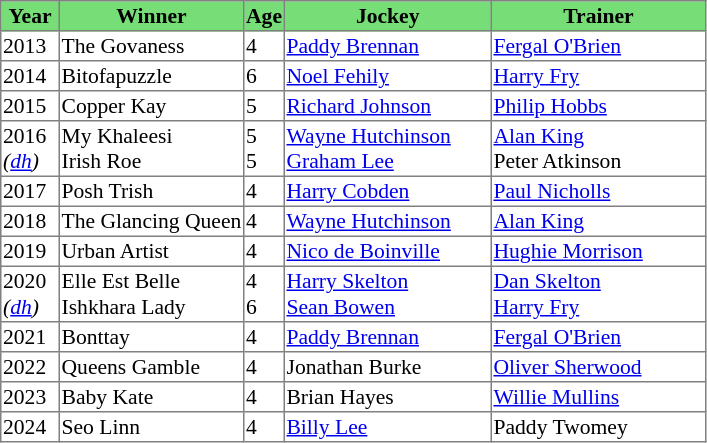<table class = "sortable" | border="1" style="border-collapse: collapse; font-size:90%">
<tr bgcolor="#77dd77" align="center">
<th style="width:36px">Year<br></th>
<th style="width:120px">Winner<br></th>
<th>Age</th>
<th style="width:135px">Jockey<br></th>
<th style="width:140px">Trainer<br></th>
</tr>
<tr>
<td>2013</td>
<td>The Govaness</td>
<td>4</td>
<td><a href='#'>Paddy Brennan</a></td>
<td><a href='#'>Fergal O'Brien</a></td>
</tr>
<tr>
<td>2014</td>
<td>Bitofapuzzle</td>
<td>6</td>
<td><a href='#'>Noel Fehily</a></td>
<td><a href='#'>Harry Fry</a></td>
</tr>
<tr>
<td>2015</td>
<td>Copper Kay</td>
<td>5</td>
<td><a href='#'>Richard Johnson</a></td>
<td><a href='#'>Philip Hobbs</a></td>
</tr>
<tr>
<td>2016<br><em>(<a href='#'>dh</a>)</em></td>
<td>My Khaleesi<br>Irish Roe</td>
<td>5<br>5</td>
<td><a href='#'>Wayne Hutchinson</a><br><a href='#'>Graham Lee</a></td>
<td><a href='#'>Alan King</a><br>Peter Atkinson</td>
</tr>
<tr>
<td>2017</td>
<td>Posh Trish</td>
<td>4</td>
<td><a href='#'>Harry Cobden</a></td>
<td><a href='#'>Paul Nicholls</a></td>
</tr>
<tr>
<td>2018</td>
<td>The Glancing Queen</td>
<td>4</td>
<td><a href='#'>Wayne Hutchinson</a></td>
<td><a href='#'>Alan King</a></td>
</tr>
<tr>
<td>2019</td>
<td>Urban Artist</td>
<td>4</td>
<td><a href='#'>Nico de Boinville</a></td>
<td><a href='#'>Hughie Morrison</a></td>
</tr>
<tr>
<td>2020<br><em>(<a href='#'>dh</a>)</em></td>
<td>Elle Est Belle<br>Ishkhara Lady</td>
<td>4<br>6</td>
<td><a href='#'>Harry Skelton</a><br><a href='#'>Sean Bowen</a></td>
<td><a href='#'>Dan Skelton</a><br><a href='#'>Harry Fry</a></td>
</tr>
<tr>
<td>2021</td>
<td>Bonttay</td>
<td>4</td>
<td><a href='#'>Paddy Brennan</a></td>
<td><a href='#'>Fergal O'Brien</a></td>
</tr>
<tr>
<td>2022</td>
<td>Queens Gamble</td>
<td>4</td>
<td>Jonathan Burke</td>
<td><a href='#'>Oliver Sherwood</a></td>
</tr>
<tr>
<td>2023</td>
<td>Baby Kate</td>
<td>4</td>
<td>Brian Hayes</td>
<td><a href='#'>Willie Mullins</a></td>
</tr>
<tr>
<td>2024</td>
<td>Seo Linn</td>
<td>4</td>
<td><a href='#'>Billy Lee</a></td>
<td>Paddy Twomey</td>
</tr>
</table>
